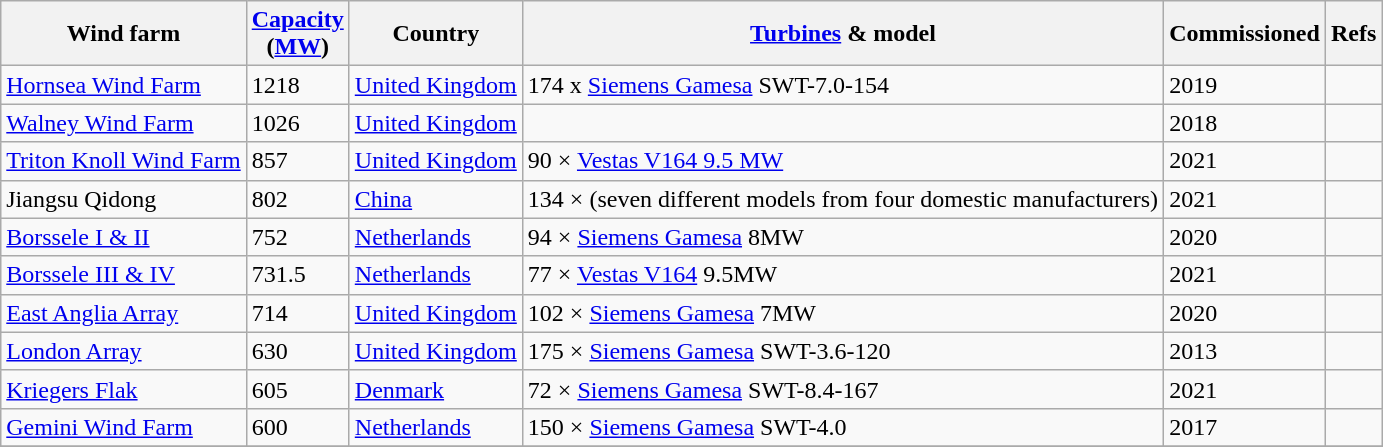<table class="wikitable sortable">
<tr>
<th>Wind farm</th>
<th><a href='#'>Capacity</a><br>(<a href='#'>MW</a>)</th>
<th>Country</th>
<th class="unsortable"><a href='#'>Turbines</a> & model</th>
<th>Commissioned</th>
<th class="unsortable">Refs</th>
</tr>
<tr>
<td><a href='#'>Hornsea Wind Farm</a></td>
<td>1218</td>
<td><a href='#'>United Kingdom</a></td>
<td>174 x <a href='#'>Siemens Gamesa</a> SWT-7.0-154</td>
<td>2019</td>
<td></td>
</tr>
<tr>
<td><a href='#'>Walney Wind Farm</a></td>
<td>1026</td>
<td><a href='#'>United Kingdom</a></td>
<td></td>
<td>2018</td>
<td></td>
</tr>
<tr>
<td><a href='#'>Triton Knoll Wind Farm</a></td>
<td>857</td>
<td><a href='#'>United Kingdom</a></td>
<td>90 × <a href='#'>Vestas V164 9.5 MW</a></td>
<td>2021</td>
<td></td>
</tr>
<tr>
<td>Jiangsu Qidong</td>
<td>802</td>
<td><a href='#'>China</a></td>
<td>134 × (seven different models from four domestic manufacturers)</td>
<td>2021</td>
<td></td>
</tr>
<tr>
<td><a href='#'>Borssele I & II</a></td>
<td>752</td>
<td><a href='#'>Netherlands</a></td>
<td>94 × <a href='#'>Siemens Gamesa</a> 8MW</td>
<td>2020</td>
<td></td>
</tr>
<tr>
<td><a href='#'>Borssele III & IV</a></td>
<td>731.5</td>
<td><a href='#'>Netherlands</a></td>
<td>77 × <a href='#'>Vestas V164</a> 9.5MW</td>
<td>2021</td>
<td></td>
</tr>
<tr>
<td><a href='#'>East Anglia Array</a></td>
<td>714</td>
<td><a href='#'>United Kingdom</a></td>
<td>102 × <a href='#'>Siemens Gamesa</a> 7MW</td>
<td>2020</td>
<td></td>
</tr>
<tr>
<td><a href='#'>London Array</a></td>
<td>630</td>
<td><a href='#'>United Kingdom</a></td>
<td>175 × <a href='#'>Siemens Gamesa</a> SWT-3.6-120</td>
<td>2013</td>
<td></td>
</tr>
<tr>
<td><a href='#'>Kriegers Flak</a></td>
<td>605</td>
<td><a href='#'>Denmark</a></td>
<td>72 × <a href='#'>Siemens Gamesa</a> SWT-8.4-167</td>
<td>2021</td>
<td></td>
</tr>
<tr>
<td><a href='#'>Gemini Wind Farm</a></td>
<td>600</td>
<td><a href='#'>Netherlands</a></td>
<td>150 × <a href='#'>Siemens Gamesa</a> SWT-4.0</td>
<td>2017</td>
<td></td>
</tr>
<tr>
</tr>
</table>
